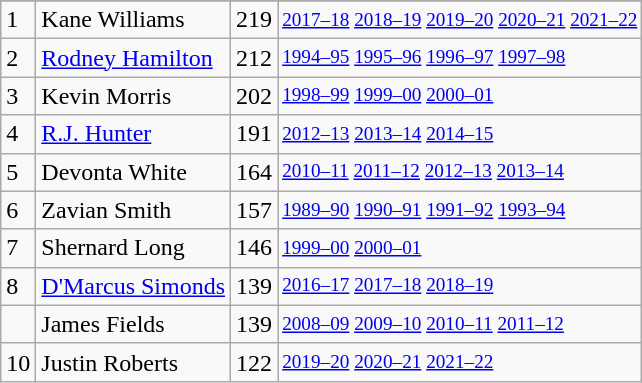<table class="wikitable">
<tr>
</tr>
<tr>
<td>1</td>
<td>Kane Williams</td>
<td>219</td>
<td style="font-size:80%;"><a href='#'>2017–18</a> <a href='#'>2018–19</a> <a href='#'>2019–20</a> <a href='#'>2020–21</a> <a href='#'>2021–22</a></td>
</tr>
<tr>
<td>2</td>
<td><a href='#'>Rodney Hamilton</a></td>
<td>212</td>
<td style="font-size:80%;"><a href='#'>1994–95</a> <a href='#'>1995–96</a> <a href='#'>1996–97</a> <a href='#'>1997–98</a></td>
</tr>
<tr>
<td>3</td>
<td>Kevin Morris</td>
<td>202</td>
<td style="font-size:80%;"><a href='#'>1998–99</a> <a href='#'>1999–00</a> <a href='#'>2000–01</a></td>
</tr>
<tr>
<td>4</td>
<td><a href='#'>R.J. Hunter</a></td>
<td>191</td>
<td style="font-size:80%;"><a href='#'>2012–13</a> <a href='#'>2013–14</a> <a href='#'>2014–15</a></td>
</tr>
<tr>
<td>5</td>
<td>Devonta White</td>
<td>164</td>
<td style="font-size:80%;"><a href='#'>2010–11</a> <a href='#'>2011–12</a> <a href='#'>2012–13</a> <a href='#'>2013–14</a></td>
</tr>
<tr>
<td>6</td>
<td>Zavian Smith</td>
<td>157</td>
<td style="font-size:80%;"><a href='#'>1989–90</a> <a href='#'>1990–91</a> <a href='#'>1991–92</a> <a href='#'>1993–94</a></td>
</tr>
<tr>
<td>7</td>
<td>Shernard Long</td>
<td>146</td>
<td style="font-size:80%;"><a href='#'>1999–00</a> <a href='#'>2000–01</a></td>
</tr>
<tr>
<td>8</td>
<td><a href='#'>D'Marcus Simonds</a></td>
<td>139</td>
<td style="font-size:80%;"><a href='#'>2016–17</a> <a href='#'>2017–18</a> <a href='#'>2018–19</a></td>
</tr>
<tr>
<td></td>
<td>James Fields</td>
<td>139</td>
<td style="font-size:80%;"><a href='#'>2008–09</a> <a href='#'>2009–10</a> <a href='#'>2010–11</a> <a href='#'>2011–12</a></td>
</tr>
<tr>
<td>10</td>
<td>Justin Roberts</td>
<td>122</td>
<td style="font-size:80%;"><a href='#'>2019–20</a> <a href='#'>2020–21</a> <a href='#'>2021–22</a></td>
</tr>
</table>
